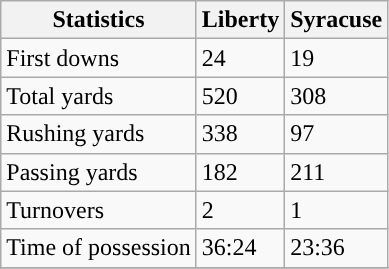<table class="wikitable">
<tr>
<th>Statistics</th>
<th>Liberty</th>
<th>Syracuse</th>
</tr>
<tr>
<td>First downs</td>
<td>24</td>
<td>19</td>
</tr>
<tr>
<td>Total yards</td>
<td>520</td>
<td>308</td>
</tr>
<tr>
<td>Rushing yards</td>
<td>338</td>
<td>97</td>
</tr>
<tr>
<td>Passing yards</td>
<td>182</td>
<td>211</td>
</tr>
<tr>
<td>Turnovers</td>
<td>2</td>
<td>1</td>
</tr>
<tr>
<td>Time of possession</td>
<td>36:24</td>
<td>23:36</td>
</tr>
<tr>
</tr>
</table>
